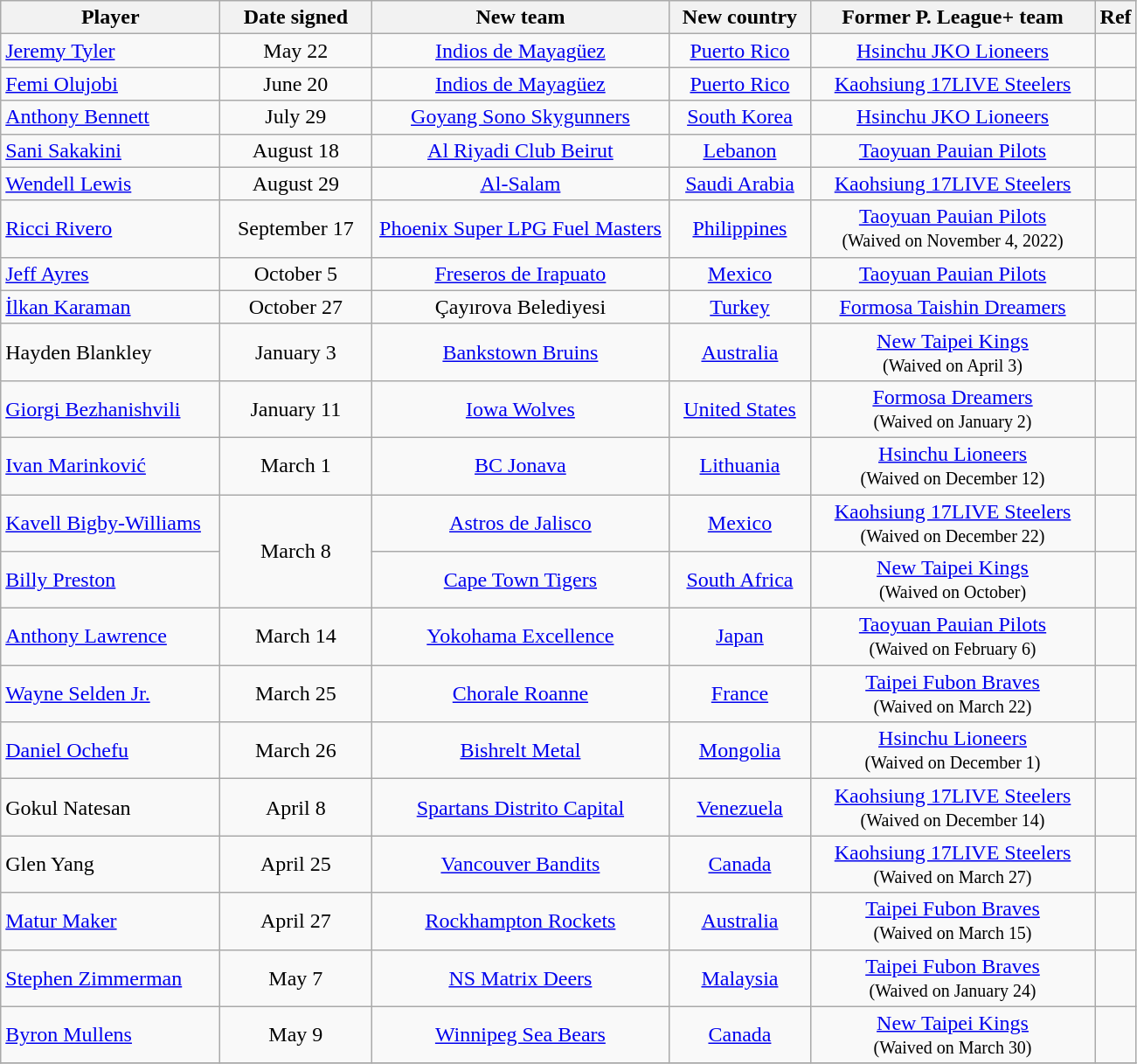<table class="wikitable sortable" style="text-align:left">
<tr>
<th style="width:160px">Player</th>
<th style="width:108px">Date signed</th>
<th style="width:220px">New team</th>
<th style="width:100px">New country</th>
<th style="width:210px">Former P. League+ team</th>
<th class="unsortable">Ref</th>
</tr>
<tr>
<td align="left"><a href='#'>Jeremy Tyler</a></td>
<td align="center">May 22</td>
<td align="center"><a href='#'>Indios de Mayagüez</a></td>
<td align="center"><a href='#'>Puerto Rico</a></td>
<td align="center"><a href='#'>Hsinchu JKO Lioneers</a></td>
<td align="center"></td>
</tr>
<tr>
<td align="left"><a href='#'>Femi Olujobi</a></td>
<td align="center">June 20</td>
<td align="center"><a href='#'>Indios de Mayagüez</a></td>
<td align="center"><a href='#'>Puerto Rico</a></td>
<td align="center"><a href='#'>Kaohsiung 17LIVE Steelers</a></td>
<td align="center"></td>
</tr>
<tr>
<td align="left"><a href='#'>Anthony Bennett</a></td>
<td align="center">July 29</td>
<td align="center"><a href='#'>Goyang Sono Skygunners</a></td>
<td align="center"><a href='#'>South Korea</a></td>
<td align="center"><a href='#'>Hsinchu JKO Lioneers</a></td>
<td align="center"></td>
</tr>
<tr>
<td align="left"><a href='#'>Sani Sakakini</a></td>
<td align="center">August 18</td>
<td align="center"><a href='#'>Al Riyadi Club Beirut</a></td>
<td align="center"><a href='#'>Lebanon</a></td>
<td align="center"><a href='#'>Taoyuan Pauian Pilots</a></td>
<td align="center"></td>
</tr>
<tr>
<td align="left"><a href='#'>Wendell Lewis</a></td>
<td align="center">August 29</td>
<td align="center"><a href='#'>Al-Salam</a></td>
<td align="center"><a href='#'>Saudi Arabia</a></td>
<td align="center"><a href='#'>Kaohsiung 17LIVE Steelers</a></td>
<td align="center"></td>
</tr>
<tr>
<td align="left"><a href='#'>Ricci Rivero</a></td>
<td align="center">September 17</td>
<td align="center"><a href='#'>Phoenix Super LPG Fuel Masters</a></td>
<td align="center"><a href='#'>Philippines</a></td>
<td align="center"><a href='#'>Taoyuan Pauian Pilots</a><br><small>(Waived on November 4, 2022)</small></td>
<td align="center"></td>
</tr>
<tr>
<td align="left"><a href='#'>Jeff Ayres</a></td>
<td align="center">October 5</td>
<td align="center"><a href='#'>Freseros de Irapuato</a></td>
<td align="center"><a href='#'>Mexico</a></td>
<td align="center"><a href='#'>Taoyuan Pauian Pilots</a></td>
<td align="center"></td>
</tr>
<tr>
<td align="left"><a href='#'>İlkan Karaman</a></td>
<td align="center">October 27</td>
<td align="center">Çayırova Belediyesi</td>
<td align="center"><a href='#'>Turkey</a></td>
<td align="center"><a href='#'>Formosa Taishin Dreamers</a></td>
<td align="center"></td>
</tr>
<tr>
<td align="left">Hayden Blankley</td>
<td align="center">January 3</td>
<td align="center"><a href='#'>Bankstown Bruins</a></td>
<td align="center"><a href='#'>Australia</a></td>
<td align="center"><a href='#'>New Taipei Kings</a><br><small>(Waived on April 3)</small></td>
<td align="center"></td>
</tr>
<tr>
<td align="left"><a href='#'>Giorgi Bezhanishvili</a></td>
<td align="center">January 11</td>
<td align="center"><a href='#'>Iowa Wolves</a></td>
<td align="center"><a href='#'>United States</a></td>
<td align="center"><a href='#'>Formosa Dreamers</a><br><small>(Waived on January 2)</small></td>
<td align="center"></td>
</tr>
<tr>
<td align="left"><a href='#'>Ivan Marinković</a></td>
<td align="center">March 1</td>
<td align="center"><a href='#'>BC Jonava</a></td>
<td align="center"><a href='#'>Lithuania</a></td>
<td align="center"><a href='#'>Hsinchu Lioneers</a><br><small>(Waived on December 12)</small></td>
<td align="center"></td>
</tr>
<tr>
<td align="left"><a href='#'>Kavell Bigby-Williams</a></td>
<td rowspan="2" align="center">March 8</td>
<td align="center"><a href='#'>Astros de Jalisco</a></td>
<td align="center"><a href='#'>Mexico</a></td>
<td align="center"><a href='#'>Kaohsiung 17LIVE Steelers</a><br><small>(Waived on December 22)</small></td>
<td align="center"></td>
</tr>
<tr>
<td align="left"><a href='#'>Billy Preston</a></td>
<td align="center"><a href='#'>Cape Town Tigers</a></td>
<td align="center"><a href='#'>South Africa</a></td>
<td align="center"><a href='#'>New Taipei Kings</a><br><small>(Waived on October)</small></td>
<td align="center"></td>
</tr>
<tr>
<td align="left"><a href='#'>Anthony Lawrence</a></td>
<td align="center">March 14</td>
<td align="center"><a href='#'>Yokohama Excellence</a></td>
<td align="center"><a href='#'>Japan</a></td>
<td align="center"><a href='#'>Taoyuan Pauian Pilots</a><br><small>(Waived on February 6)</small></td>
<td align="center"></td>
</tr>
<tr>
<td align="left"><a href='#'>Wayne Selden Jr.</a></td>
<td align="center">March 25</td>
<td align="center"><a href='#'>Chorale Roanne</a></td>
<td align="center"><a href='#'>France</a></td>
<td align="center"><a href='#'>Taipei Fubon Braves</a><br><small>(Waived on March 22)</small></td>
<td align="center"></td>
</tr>
<tr>
<td align="left"><a href='#'>Daniel Ochefu</a></td>
<td align="center">March 26</td>
<td align="center"><a href='#'>Bishrelt Metal</a></td>
<td align="center"><a href='#'>Mongolia</a></td>
<td align="center"><a href='#'>Hsinchu Lioneers</a><br><small>(Waived on December 1)</small></td>
<td align="center"></td>
</tr>
<tr>
<td align="left">Gokul Natesan</td>
<td align="center">April 8</td>
<td align="center"><a href='#'>Spartans Distrito Capital</a></td>
<td align="center"><a href='#'>Venezuela</a></td>
<td align="center"><a href='#'>Kaohsiung 17LIVE Steelers</a><br><small>(Waived on December 14)</small></td>
<td align="center"></td>
</tr>
<tr>
<td align="left">Glen Yang</td>
<td align="center">April 25</td>
<td align="center"><a href='#'>Vancouver Bandits</a></td>
<td align="center"><a href='#'>Canada</a></td>
<td align="center"><a href='#'>Kaohsiung 17LIVE Steelers</a><br><small>(Waived on March 27)</small></td>
<td align="center"></td>
</tr>
<tr>
<td align="left"><a href='#'>Matur Maker</a></td>
<td align="center">April 27</td>
<td align="center"><a href='#'>Rockhampton Rockets</a></td>
<td align="center"><a href='#'>Australia</a></td>
<td align="center"><a href='#'>Taipei Fubon Braves</a><br><small>(Waived on March 15)</small></td>
<td align="center"></td>
</tr>
<tr>
<td align="left"><a href='#'>Stephen Zimmerman</a></td>
<td align="center">May 7</td>
<td align="center"><a href='#'>NS Matrix Deers</a></td>
<td align="center"><a href='#'>Malaysia</a></td>
<td align="center"><a href='#'>Taipei Fubon Braves</a><br><small>(Waived on January 24)</small></td>
<td align="center"></td>
</tr>
<tr>
<td align="left"><a href='#'>Byron Mullens</a></td>
<td align="center">May 9</td>
<td align="center"><a href='#'>Winnipeg Sea Bears</a></td>
<td align="center"><a href='#'>Canada</a></td>
<td align="center"><a href='#'>New Taipei Kings</a><br><small>(Waived on March 30)</small></td>
<td align="center"></td>
</tr>
<tr>
</tr>
</table>
